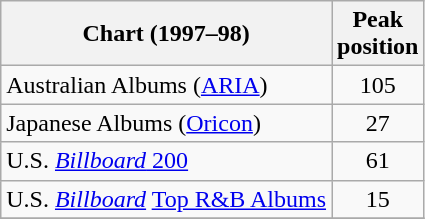<table class="wikitable sortable">
<tr>
<th>Chart (1997–98)</th>
<th>Peak<br>position</th>
</tr>
<tr>
<td>Australian Albums (<a href='#'>ARIA</a>)</td>
<td align="center">105</td>
</tr>
<tr>
<td>Japanese Albums (<a href='#'>Oricon</a>)</td>
<td align="center">27</td>
</tr>
<tr>
<td>U.S. <a href='#'><em>Billboard</em> 200</a></td>
<td align="center">61</td>
</tr>
<tr>
<td>U.S. <em><a href='#'>Billboard</a></em> <a href='#'>Top R&B Albums</a></td>
<td align="center">15</td>
</tr>
<tr>
</tr>
</table>
